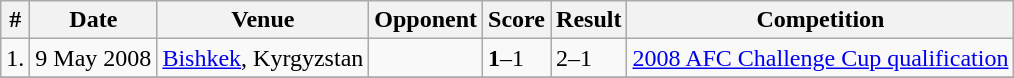<table class="wikitable">
<tr>
<th>#</th>
<th>Date</th>
<th>Venue</th>
<th>Opponent</th>
<th>Score</th>
<th>Result</th>
<th>Competition</th>
</tr>
<tr>
<td>1.</td>
<td>9 May 2008</td>
<td><a href='#'>Bishkek</a>, Kyrgyzstan</td>
<td></td>
<td><strong>1</strong>–1</td>
<td>2–1</td>
<td><a href='#'>2008 AFC Challenge Cup qualification</a></td>
</tr>
<tr>
</tr>
</table>
